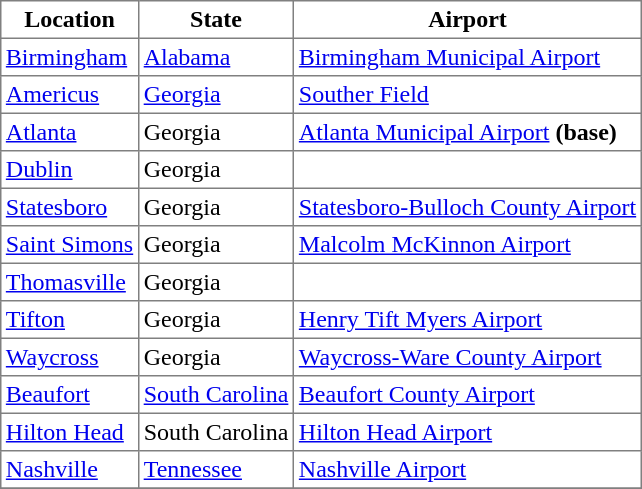<table class="toccolours sortable" border="1" cellpadding="3" style="border-collapse:collapse;text-align:top;margin: 1em auto;">
<tr>
<th>Location</th>
<th>State</th>
<th>Airport</th>
</tr>
<tr>
<td><a href='#'>Birmingham</a></td>
<td><a href='#'>Alabama</a></td>
<td><a href='#'>Birmingham Municipal Airport</a></td>
</tr>
<tr>
<td><a href='#'>Americus</a></td>
<td><a href='#'>Georgia</a></td>
<td><a href='#'>Souther Field</a></td>
</tr>
<tr>
<td><a href='#'>Atlanta</a></td>
<td>Georgia</td>
<td><a href='#'>Atlanta Municipal Airport</a> <strong>(base)</strong></td>
</tr>
<tr>
<td><a href='#'>Dublin</a></td>
<td>Georgia</td>
<td></td>
</tr>
<tr>
<td><a href='#'>Statesboro</a></td>
<td>Georgia</td>
<td><a href='#'>Statesboro-Bulloch County Airport</a></td>
</tr>
<tr>
<td><a href='#'>Saint Simons</a></td>
<td>Georgia</td>
<td><a href='#'>Malcolm McKinnon Airport</a></td>
</tr>
<tr>
<td><a href='#'>Thomasville</a></td>
<td>Georgia</td>
<td></td>
</tr>
<tr>
<td><a href='#'>Tifton</a></td>
<td>Georgia</td>
<td><a href='#'>Henry Tift Myers Airport</a></td>
</tr>
<tr>
<td><a href='#'>Waycross</a></td>
<td>Georgia</td>
<td><a href='#'>Waycross-Ware County Airport</a></td>
</tr>
<tr>
<td><a href='#'>Beaufort</a></td>
<td><a href='#'>South Carolina</a></td>
<td><a href='#'>Beaufort County Airport</a></td>
</tr>
<tr>
<td><a href='#'>Hilton Head</a></td>
<td>South Carolina</td>
<td><a href='#'>Hilton Head Airport</a></td>
</tr>
<tr>
<td><a href='#'>Nashville</a></td>
<td><a href='#'>Tennessee</a></td>
<td><a href='#'>Nashville Airport</a></td>
</tr>
<tr>
</tr>
</table>
